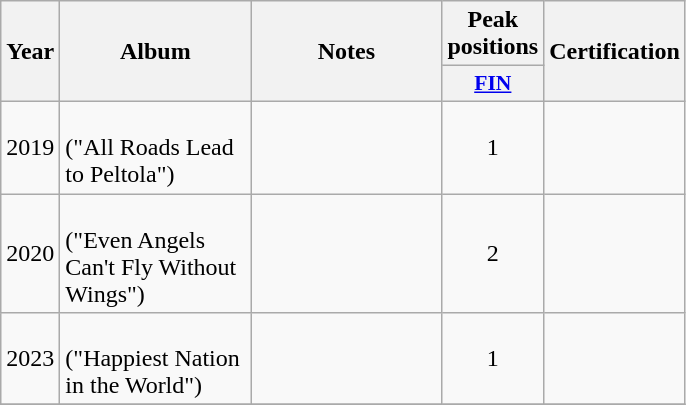<table class="wikitable">
<tr>
<th align="center" rowspan="2" width="10">Year</th>
<th align="center" rowspan="2" width="120">Album</th>
<th align="center" rowspan="2" width="120">Notes</th>
<th align="center" colspan="1" width="20">Peak positions</th>
<th align="center" rowspan="2" width="70">Certification</th>
</tr>
<tr>
<th scope="col" style="width:3em;font-size:90%;"><a href='#'>FIN</a><br></th>
</tr>
<tr>
<td style="text-align:center;">2019</td>
<td><em></em><br>("All Roads Lead to Peltola")</td>
<td style="text-align:center;"></td>
<td style="text-align:center;">1</td>
<td style="text-align:center;"></td>
</tr>
<tr>
<td style="text-align:center;">2020</td>
<td><em></em><br>("Even Angels Can't Fly Without Wings")</td>
<td style="text-align:center;"></td>
<td style="text-align:center;">2</td>
<td style="text-align:center;"></td>
</tr>
<tr>
<td style="text-align:center;">2023</td>
<td><em></em><br>("Happiest Nation in the World")</td>
<td style="text-align:center;"></td>
<td style="text-align:center;">1</td>
<td style="text-align:center;"></td>
</tr>
<tr>
</tr>
</table>
